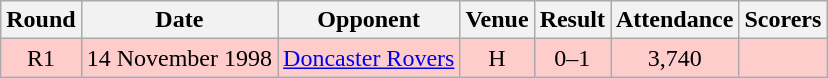<table class= "wikitable " style="font-size:100%; text-align:center">
<tr>
<th>Round</th>
<th>Date</th>
<th>Opponent</th>
<th>Venue</th>
<th>Result</th>
<th>Attendance</th>
<th>Scorers</th>
</tr>
<tr style="background: #FFCCCC;">
<td>R1</td>
<td>14 November 1998</td>
<td><a href='#'>Doncaster Rovers</a></td>
<td>H</td>
<td>0–1</td>
<td>3,740</td>
<td></td>
</tr>
</table>
